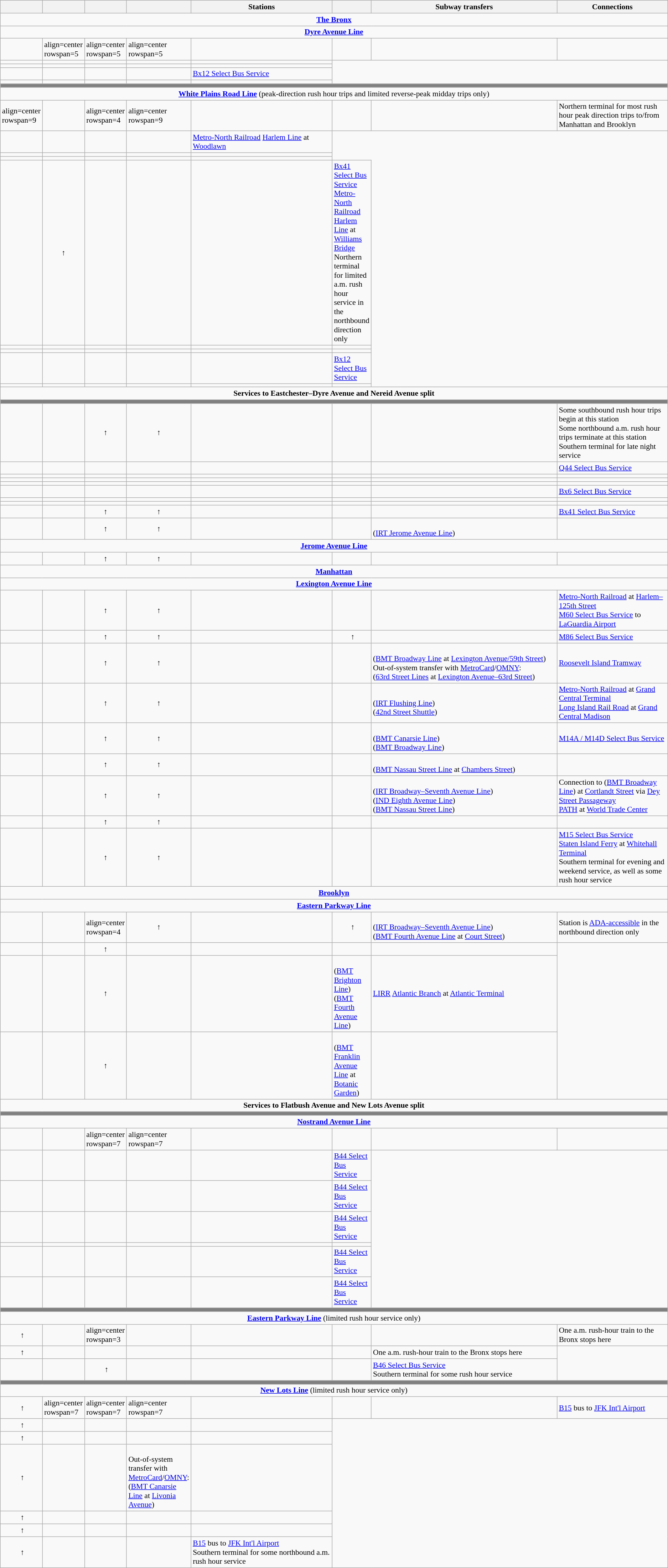<table class="wikitable collapsible" style="font-size:90%" summary="Service information for the 5 train and its stations, including service times, ADA-accessibility, subway transfers, and non-subway connections.">
<tr>
<th width=3%><br></th>
<th width=3%><br></th>
<th width=3%><br></th>
<th width=3%><br></th>
<th width=28%>Stations</th>
<th width=3%></th>
<th width=36%>Subway transfers</th>
<th width=30%>Connections</th>
</tr>
<tr>
<td style="font-weight:bold" align=center colspan=8><a href='#'>The Bronx</a></td>
</tr>
<tr>
<td style="font-weight:bold" align=center colspan=8><a href='#'>Dyre Avenue Line</a></td>
</tr>
<tr>
<td align=center></td>
<td>align=center rowspan=5 </td>
<td>align=center rowspan=5 </td>
<td>align=center rowspan=5 </td>
<td></td>
<td></td>
<td></td>
<td></td>
</tr>
<tr>
<td align=center></td>
<td></td>
<td></td>
<td></td>
<td></td>
</tr>
<tr>
<td align=center></td>
<td></td>
<td align=center></td>
<td></td>
<td></td>
</tr>
<tr>
<td align=center></td>
<td></td>
<td></td>
<td></td>
<td><a href='#'>Bx12 Select Bus Service</a></td>
</tr>
<tr>
<td align=center></td>
<td></td>
<td></td>
<td></td>
<td></td>
</tr>
<tr>
<td bgcolor=#808080 colspan=8></td>
</tr>
<tr>
<td align=center colspan=8><strong><a href='#'>White Plains Road Line</a></strong> (peak-direction rush hour trips and limited reverse-peak midday trips only)</td>
</tr>
<tr>
<td>align=center rowspan=9 </td>
<td align=center></td>
<td>align=center rowspan=4 </td>
<td>align=center rowspan=9 </td>
<td></td>
<td></td>
<td></td>
<td>Northern terminal for most rush hour peak direction trips to/from Manhattan and Brooklyn</td>
</tr>
<tr>
<td align=center></td>
<td></td>
<td align=center></td>
<td></td>
<td><a href='#'>Metro-North Railroad</a> <a href='#'>Harlem Line</a> at <a href='#'>Woodlawn</a></td>
</tr>
<tr>
<td align=center></td>
<td></td>
<td></td>
<td></td>
<td></td>
</tr>
<tr>
<td align=center></td>
<td></td>
<td></td>
<td></td>
<td></td>
</tr>
<tr>
<td align=center></td>
<td align=center> ↑</td>
<td></td>
<td align=center></td>
<td></td>
<td><a href='#'>Bx41 Select Bus Service</a><br><a href='#'>Metro-North Railroad</a> <a href='#'>Harlem Line</a> at <a href='#'>Williams Bridge</a><br>Northern terminal for limited a.m. rush hour service in the northbound direction only</td>
</tr>
<tr>
<td align=center></td>
<td align=center></td>
<td></td>
<td></td>
<td></td>
<td></td>
</tr>
<tr>
<td align=center></td>
<td align=center></td>
<td></td>
<td></td>
<td></td>
<td></td>
</tr>
<tr>
<td align=center></td>
<td align=center></td>
<td =></td>
<td align=center></td>
<td></td>
<td><a href='#'>Bx12 Select Bus Service</a></td>
</tr>
<tr>
<td align=center></td>
<td align=center></td>
<td></td>
<td></td>
<td></td>
<td></td>
</tr>
<tr>
<td style="font-weight:bold" align=center colspan=8>Services to Eastchester–Dyre Avenue and Nereid Avenue split</td>
</tr>
<tr>
<td bgcolor=#808080 colspan=8></td>
</tr>
<tr>
<td align=center></td>
<td align=center></td>
<td align=center> ↑</td>
<td align=center> ↑</td>
<td></td>
<td align=center></td>
<td></td>
<td>Some southbound rush hour trips begin at this station<br>Some northbound a.m. rush hour trips terminate at this station<br>Southern terminal for late night service</td>
</tr>
<tr>
<td align=center></td>
<td align=center></td>
<td align=center></td>
<td align=center></td>
<td></td>
<td></td>
<td></td>
<td><a href='#'>Q44 Select Bus Service</a></td>
</tr>
<tr>
<td align=center></td>
<td align=center></td>
<td align=center></td>
<td align=center></td>
<td></td>
<td></td>
<td></td>
<td></td>
</tr>
<tr>
<td align=center></td>
<td align=center></td>
<td align=center></td>
<td align=center></td>
<td></td>
<td></td>
<td></td>
<td></td>
</tr>
<tr>
<td align=center></td>
<td align=center></td>
<td align=center></td>
<td align=center></td>
<td></td>
<td align=center></td>
<td></td>
<td></td>
</tr>
<tr>
<td align=center></td>
<td align=center></td>
<td align=center></td>
<td align=center></td>
<td></td>
<td></td>
<td></td>
<td><a href='#'>Bx6 Select Bus Service</a></td>
</tr>
<tr>
<td align=center></td>
<td align=center></td>
<td align=center></td>
<td align=center></td>
<td></td>
<td></td>
<td></td>
<td></td>
</tr>
<tr>
<td align=center></td>
<td align=center></td>
<td align=center></td>
<td align=center></td>
<td></td>
<td></td>
<td></td>
<td></td>
</tr>
<tr>
<td align=center></td>
<td align=center></td>
<td align=center> ↑</td>
<td align=center> ↑</td>
<td></td>
<td align=center></td>
<td></td>
<td><a href='#'>Bx41 Select Bus Service</a></td>
</tr>
<tr>
<td align=center></td>
<td align=center></td>
<td align=center> ↑</td>
<td align=center> ↑</td>
<td></td>
<td></td>
<td><br> (<a href='#'>IRT Jerome Avenue Line</a>)</td>
<td></td>
</tr>
<tr>
<td style="font-weight:bold" align=center colspan=8><a href='#'>Jerome Avenue Line</a></td>
</tr>
<tr>
<td align=center></td>
<td align=center></td>
<td align=center> ↑</td>
<td align=center> ↑</td>
<td></td>
<td></td>
<td></td>
<td></td>
</tr>
<tr>
<td style="font-weight:bold" align=center colspan=8><a href='#'>Manhattan</a></td>
</tr>
<tr>
<td style="font-weight:bold" align=center colspan=8><a href='#'>Lexington Avenue Line</a></td>
</tr>
<tr>
<td align=center></td>
<td align=center></td>
<td align=center> ↑</td>
<td align=center> ↑</td>
<td></td>
<td align=center></td>
<td></td>
<td><a href='#'>Metro-North Railroad</a> at <a href='#'>Harlem–125th Street</a><br><a href='#'>M60 Select Bus Service</a> to <a href='#'>LaGuardia Airport</a></td>
</tr>
<tr>
<td align=center></td>
<td align=center></td>
<td align=center> ↑</td>
<td align=center> ↑</td>
<td></td>
<td align=center> ↑</td>
<td></td>
<td><a href='#'>M86 Select Bus Service</a></td>
</tr>
<tr>
<td align=center></td>
<td align=center></td>
<td align=center> ↑</td>
<td align=center> ↑</td>
<td></td>
<td></td>
<td><br> (<a href='#'>BMT Broadway Line</a> at <a href='#'>Lexington Avenue/59th Street</a>)<br>Out-of-system transfer with <a href='#'>MetroCard</a>/<a href='#'>OMNY</a>:<br> (<a href='#'>63rd Street Lines</a> at <a href='#'>Lexington Avenue–63rd Street</a>)</td>
<td><a href='#'>Roosevelt Island Tramway</a></td>
</tr>
<tr>
<td align=center></td>
<td align=center></td>
<td align=center> ↑</td>
<td align=center> ↑</td>
<td></td>
<td align=center></td>
<td><br> (<a href='#'>IRT Flushing Line</a>)<br> (<a href='#'>42nd Street Shuttle</a>)</td>
<td><a href='#'>Metro-North Railroad</a> at <a href='#'>Grand Central Terminal</a><br><a href='#'>Long Island Rail Road</a> at <a href='#'>Grand Central Madison</a></td>
</tr>
<tr>
<td align=center></td>
<td align=center></td>
<td align=center> ↑</td>
<td align=center> ↑</td>
<td></td>
<td align=center></td>
<td><br> (<a href='#'>BMT Canarsie Line</a>)<br> (<a href='#'>BMT Broadway Line</a>)</td>
<td><a href='#'>M14A / M14D Select Bus Service</a></td>
</tr>
<tr>
<td align=center></td>
<td align=center></td>
<td align=center> ↑</td>
<td align=center> ↑</td>
<td></td>
<td align=center></td>
<td><br> (<a href='#'>BMT Nassau Street Line</a> at <a href='#'>Chambers Street</a>)</td>
<td></td>
</tr>
<tr>
<td align=center></td>
<td align=center></td>
<td align=center> ↑</td>
<td align=center> ↑</td>
<td></td>
<td align=center></td>
<td><br> (<a href='#'>IRT Broadway–Seventh Avenue Line</a>)<br> (<a href='#'>IND Eighth Avenue Line</a>)<br> (<a href='#'>BMT Nassau Street Line</a>)</td>
<td>Connection to  (<a href='#'>BMT Broadway Line</a>) at <a href='#'>Cortlandt Street</a> via <a href='#'>Dey Street Passageway</a><br><a href='#'>PATH</a> at <a href='#'>World Trade Center</a></td>
</tr>
<tr>
<td align=center></td>
<td align=center></td>
<td align=center> ↑</td>
<td align=center> ↑</td>
<td></td>
<td></td>
<td></td>
<td></td>
</tr>
<tr>
<td align=center></td>
<td align=center></td>
<td align=center> ↑</td>
<td align=center> ↑</td>
<td></td>
<td align=center></td>
<td></td>
<td><a href='#'>M15 Select Bus Service</a><br><a href='#'>Staten Island Ferry</a> at <a href='#'>Whitehall Terminal</a><br>Southern terminal for evening and weekend service, as well as some rush hour service</td>
</tr>
<tr>
<td style="font-weight:bold" align=center colspan=8><a href='#'>Brooklyn</a></td>
</tr>
<tr>
<td style="font-weight:bold" align=center colspan=8><a href='#'>Eastern Parkway Line</a></td>
</tr>
<tr>
<td align=center></td>
<td align=center></td>
<td>align=center rowspan=4 </td>
<td align=center> ↑</td>
<td></td>
<td align=center> ↑</td>
<td><br> (<a href='#'>IRT Broadway–Seventh Avenue Line</a>)<br> (<a href='#'>BMT Fourth Avenue Line</a> at <a href='#'>Court Street</a>)</td>
<td>Station is <a href='#'>ADA-accessible</a> in the northbound direction only</td>
</tr>
<tr>
<td align=center></td>
<td align=center></td>
<td align=center> ↑</td>
<td></td>
<td></td>
<td></td>
<td></td>
</tr>
<tr>
<td align=center></td>
<td align=center></td>
<td align=center> ↑</td>
<td></td>
<td align=center></td>
<td><br> (<a href='#'>BMT Brighton Line</a>)<br> (<a href='#'>BMT Fourth Avenue Line</a>)</td>
<td><a href='#'>LIRR</a> <a href='#'>Atlantic Branch</a> at <a href='#'>Atlantic Terminal</a></td>
</tr>
<tr>
<td align=center></td>
<td align=center></td>
<td align=center> ↑</td>
<td></td>
<td></td>
<td><br> (<a href='#'>BMT Franklin Avenue Line</a> at <a href='#'>Botanic Garden</a>)</td>
<td></td>
</tr>
<tr>
<td style="font-weight:bold" align=center colspan=8>Services to Flatbush Avenue and New Lots Avenue split</td>
</tr>
<tr>
<td bgcolor=#808080 colspan=8></td>
</tr>
<tr>
<td style="font-weight:bold" align=center colspan=8><a href='#'>Nostrand Avenue Line</a></td>
</tr>
<tr>
<td align=center></td>
<td align=center></td>
<td>align=center rowspan=7 </td>
<td>align=center rowspan=7 </td>
<td></td>
<td></td>
<td></td>
<td></td>
</tr>
<tr>
<td align=center></td>
<td align=center></td>
<td></td>
<td></td>
<td></td>
<td><a href='#'>B44 Select Bus Service</a></td>
</tr>
<tr>
<td align=center></td>
<td align=center></td>
<td></td>
<td></td>
<td></td>
<td><a href='#'>B44 Select Bus Service</a></td>
</tr>
<tr>
<td align=center></td>
<td align=center></td>
<td></td>
<td align=center></td>
<td></td>
<td><a href='#'>B44 Select Bus Service</a></td>
</tr>
<tr>
<td align=center></td>
<td align=center></td>
<td></td>
<td></td>
<td></td>
<td></td>
</tr>
<tr>
<td align=center></td>
<td align=center></td>
<td></td>
<td></td>
<td></td>
<td><a href='#'>B44 Select Bus Service</a></td>
</tr>
<tr>
<td align=center></td>
<td align=center></td>
<td></td>
<td align=center></td>
<td></td>
<td><a href='#'>B44 Select Bus Service</a></td>
</tr>
<tr>
<td bgcolor=#808080 colspan=8></td>
</tr>
<tr>
<td align=center colspan=8><strong><a href='#'>Eastern Parkway Line</a></strong> (limited rush hour service only)</td>
</tr>
<tr>
<td align=center> ↑</td>
<td align=center></td>
<td>align=center rowspan=3 </td>
<td align=center></td>
<td></td>
<td></td>
<td></td>
<td>One a.m. rush-hour train to the Bronx stops here</td>
</tr>
<tr>
<td align=center> ↑</td>
<td align=center></td>
<td align=center></td>
<td></td>
<td></td>
<td></td>
<td>One a.m. rush-hour train to the Bronx stops here</td>
</tr>
<tr>
<td align=center></td>
<td align=center></td>
<td align=center> ↑</td>
<td></td>
<td align=center></td>
<td></td>
<td><a href='#'>B46 Select Bus Service</a><br>Southern terminal for some rush hour service</td>
</tr>
<tr>
<td bgcolor=#808080 colspan=8></td>
</tr>
<tr>
<td align=center colspan=8><strong><a href='#'>New Lots Line</a></strong> (limited rush hour service only)</td>
</tr>
<tr>
<td align=center> ↑</td>
<td>align=center rowspan=7 </td>
<td>align=center rowspan=7 </td>
<td>align=center rowspan=7 </td>
<td></td>
<td></td>
<td></td>
<td><a href='#'>B15</a> bus to <a href='#'>JFK Int'l Airport</a></td>
</tr>
<tr>
<td align=center> ↑</td>
<td></td>
<td></td>
<td></td>
<td></td>
</tr>
<tr>
<td align=center> ↑</td>
<td></td>
<td></td>
<td></td>
<td></td>
</tr>
<tr>
<td align=center> ↑</td>
<td></td>
<td></td>
<td><br>Out-of-system transfer with <a href='#'>MetroCard</a>/<a href='#'>OMNY</a>:<br> (<a href='#'>BMT Canarsie Line</a> at <a href='#'>Livonia Avenue</a>)</td>
<td></td>
</tr>
<tr>
<td align=center> ↑</td>
<td></td>
<td></td>
<td></td>
<td></td>
</tr>
<tr>
<td align=center> ↑</td>
<td></td>
<td></td>
<td></td>
<td></td>
</tr>
<tr>
<td align=center> ↑</td>
<td></td>
<td></td>
<td></td>
<td><a href='#'>B15</a> bus to <a href='#'>JFK Int'l Airport</a><br>Southern terminal for some northbound a.m. rush hour service</td>
</tr>
</table>
